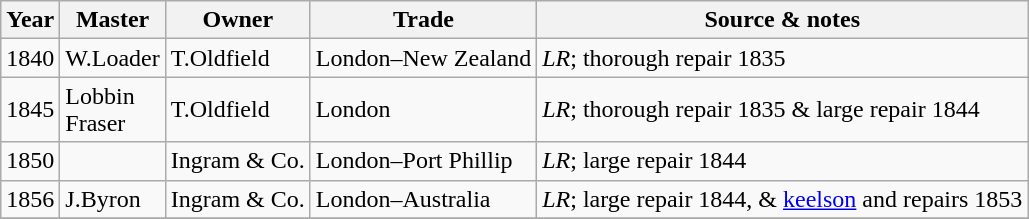<table class=" wikitable">
<tr>
<th>Year</th>
<th>Master</th>
<th>Owner</th>
<th>Trade</th>
<th>Source & notes</th>
</tr>
<tr>
<td>1840</td>
<td>W.Loader</td>
<td>T.Oldfield</td>
<td>London–New Zealand</td>
<td><em>LR</em>; thorough repair 1835</td>
</tr>
<tr>
<td>1845</td>
<td>Lobbin<br>Fraser</td>
<td>T.Oldfield</td>
<td>London</td>
<td><em>LR</em>; thorough repair 1835 & large repair 1844</td>
</tr>
<tr>
<td>1850</td>
<td></td>
<td>Ingram & Co.</td>
<td>London–Port Phillip</td>
<td><em>LR</em>; large repair 1844</td>
</tr>
<tr>
<td>1856</td>
<td>J.Byron</td>
<td>Ingram & Co.</td>
<td>London–Australia</td>
<td><em>LR</em>; large repair 1844, & <a href='#'>keelson</a> and repairs 1853</td>
</tr>
<tr>
</tr>
</table>
